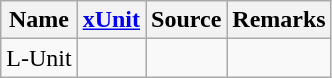<table class="wikitable sortable">
<tr>
<th>Name</th>
<th><a href='#'>xUnit</a></th>
<th>Source</th>
<th>Remarks</th>
</tr>
<tr>
<td>L-Unit</td>
<td></td>
<td></td>
<td></td>
</tr>
</table>
